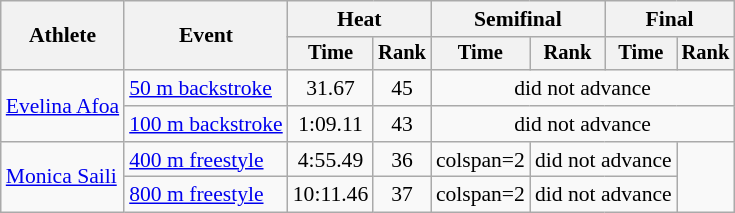<table class=wikitable style="font-size:90%">
<tr>
<th rowspan="2">Athlete</th>
<th rowspan="2">Event</th>
<th colspan="2">Heat</th>
<th colspan="2">Semifinal</th>
<th colspan="2">Final</th>
</tr>
<tr style="font-size:95%">
<th>Time</th>
<th>Rank</th>
<th>Time</th>
<th>Rank</th>
<th>Time</th>
<th>Rank</th>
</tr>
<tr align=center>
<td align=left rowspan=2><a href='#'>Evelina Afoa</a></td>
<td align=left><a href='#'>50 m backstroke</a></td>
<td>31.67</td>
<td>45</td>
<td colspan=4>did not advance</td>
</tr>
<tr align=center>
<td align=left><a href='#'>100 m backstroke</a></td>
<td>1:09.11</td>
<td>43</td>
<td colspan=4>did not advance</td>
</tr>
<tr align=center>
<td align=left rowspan=2><a href='#'>Monica Saili</a></td>
<td align=left><a href='#'>400 m freestyle</a></td>
<td>4:55.49</td>
<td>36</td>
<td>colspan=2 </td>
<td colspan=2>did not advance</td>
</tr>
<tr align=center>
<td align=left><a href='#'>800 m freestyle</a></td>
<td>10:11.46</td>
<td>37</td>
<td>colspan=2 </td>
<td colspan=2>did not advance</td>
</tr>
</table>
